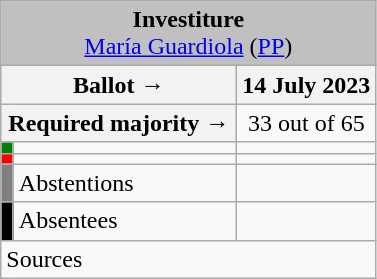<table class="wikitable" style="text-align:center;">
<tr>
<td colspan="3" align="center" bgcolor="#C0C0C0"><strong>Investiture</strong><br><a href='#'>María Guardiola</a> (<a href='#'>PP</a>)</td>
</tr>
<tr>
<th colspan="2" width="150px">Ballot →</th>
<th>14 July 2023</th>
</tr>
<tr>
<th colspan="2">Required majority →</th>
<td>33 out of 65 </td>
</tr>
<tr>
<th width="1px" style="background:green;"></th>
<td align="left"></td>
<td></td>
</tr>
<tr>
<th style="background:red;"></th>
<td align="left"></td>
<td></td>
</tr>
<tr>
<th style="background:gray;"></th>
<td align="left">Abstentions</td>
<td></td>
</tr>
<tr>
<th style="background:black;"></th>
<td align="left">Absentees</td>
<td></td>
</tr>
<tr>
<td align="left" colspan="3">Sources</td>
</tr>
</table>
